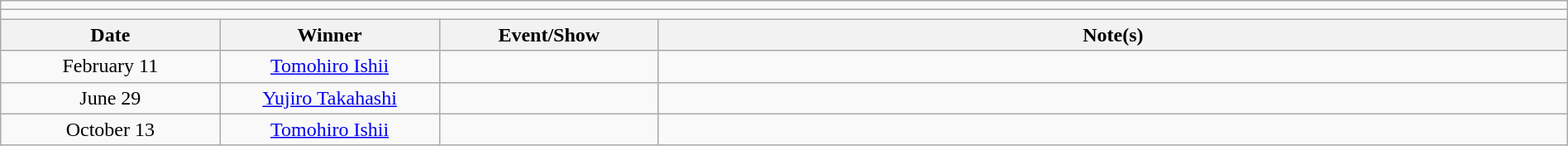<table class="wikitable" style="text-align:center; width:100%;">
<tr>
<td colspan="5"></td>
</tr>
<tr>
<td colspan="5"><strong></strong></td>
</tr>
<tr>
<th width=14%>Date</th>
<th width=14%>Winner</th>
<th width=14%>Event/Show</th>
<th width=58%>Note(s)</th>
</tr>
<tr>
<td>February 11</td>
<td><a href='#'>Tomohiro Ishii</a></td>
<td></td>
<td align=left></td>
</tr>
<tr>
<td>June 29</td>
<td><a href='#'>Yujiro Takahashi</a></td>
<td></td>
<td align=left></td>
</tr>
<tr>
<td>October 13</td>
<td><a href='#'>Tomohiro Ishii</a></td>
<td></td>
<td align=left></td>
</tr>
</table>
